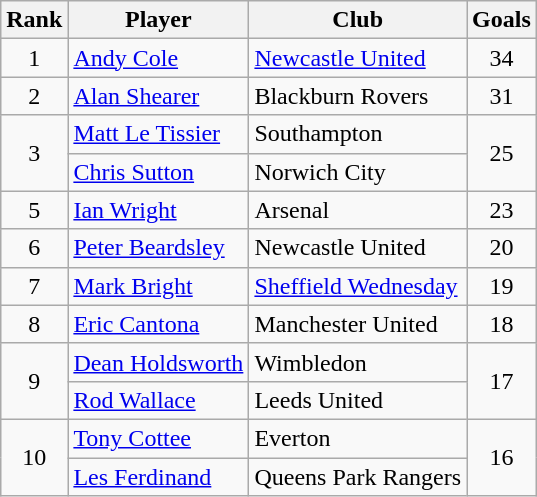<table class="wikitable">
<tr>
<th>Rank</th>
<th>Player</th>
<th>Club</th>
<th>Goals</th>
</tr>
<tr>
<td align=center>1</td>
<td> <a href='#'>Andy Cole</a></td>
<td><a href='#'>Newcastle United</a></td>
<td align=center>34</td>
</tr>
<tr>
<td align=center>2</td>
<td> <a href='#'>Alan Shearer</a></td>
<td>Blackburn Rovers</td>
<td align=center>31</td>
</tr>
<tr>
<td rowspan="2" style="text-align:center;">3</td>
<td> <a href='#'>Matt Le Tissier</a></td>
<td>Southampton</td>
<td rowspan="2" style="text-align:center;">25</td>
</tr>
<tr>
<td> <a href='#'>Chris Sutton</a></td>
<td>Norwich City</td>
</tr>
<tr>
<td align=center>5</td>
<td> <a href='#'>Ian Wright</a></td>
<td>Arsenal</td>
<td align=center>23</td>
</tr>
<tr>
<td align=center>6</td>
<td> <a href='#'>Peter Beardsley</a></td>
<td>Newcastle United</td>
<td align=center>20</td>
</tr>
<tr>
<td align=center>7</td>
<td> <a href='#'>Mark Bright</a></td>
<td><a href='#'>Sheffield Wednesday</a></td>
<td align=center>19</td>
</tr>
<tr>
<td align=center>8</td>
<td> <a href='#'>Eric Cantona</a></td>
<td>Manchester United</td>
<td align=center>18</td>
</tr>
<tr>
<td rowspan="2" style="text-align:center;">9</td>
<td> <a href='#'>Dean Holdsworth</a></td>
<td>Wimbledon</td>
<td rowspan="2" style="text-align:center;">17</td>
</tr>
<tr>
<td> <a href='#'>Rod Wallace</a></td>
<td>Leeds United</td>
</tr>
<tr>
<td rowspan="2" style="text-align:center;">10</td>
<td> <a href='#'>Tony Cottee</a></td>
<td>Everton</td>
<td rowspan="2" style="text-align:center;">16</td>
</tr>
<tr>
<td> <a href='#'>Les Ferdinand</a></td>
<td>Queens Park Rangers</td>
</tr>
</table>
